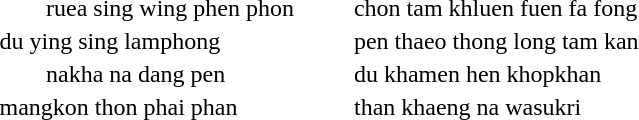<table style="margin-left:3em; float:left; white-space: nowrap; clear:both">
<tr>
<td style="padding-left:2em">ruea sing wing phen phon</td>
<td style="width:2em"></td>
<td>chon tam khluen fuen fa fong</td>
</tr>
<tr>
<td>du ying sing lamphong</td>
<td></td>
<td>pen thaeo thong long tam kan</td>
</tr>
<tr>
<td style="padding-left:2em">nakha na dang pen</td>
<td></td>
<td>du khamen hen khopkhan</td>
</tr>
<tr>
<td>mangkon thon phai phan</td>
<td></td>
<td>than khaeng na wasukri</td>
</tr>
</table>
